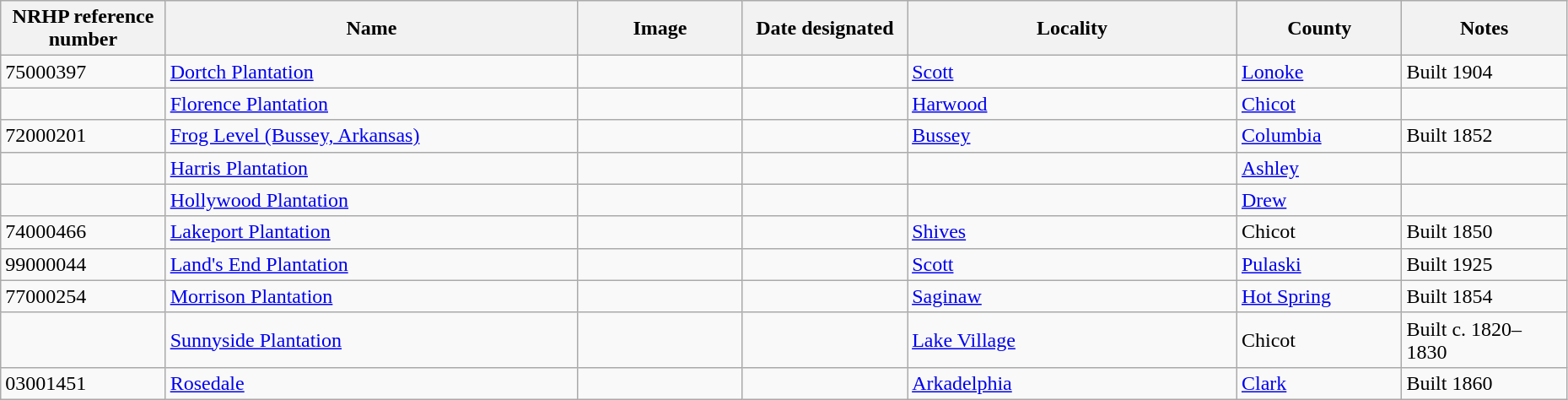<table class="wikitable sortable" style="width:98%">
<tr>
<th style="width:10%;"><strong>NRHP reference number</strong></th>
<th style="width:25%;"><strong>Name</strong></th>
<th style="width:10%;" class="unsortable"><strong>Image</strong></th>
<th style="width:10%;"><strong>Date designated</strong></th>
<th style="width:20%;"><strong>Locality</strong></th>
<th style="width:10%;"><strong>County</strong></th>
<th style="width:10%;"><strong>Notes</strong></th>
</tr>
<tr>
<td>75000397</td>
<td><a href='#'>Dortch Plantation</a></td>
<td></td>
<td></td>
<td><a href='#'>Scott</a><br><small></small></td>
<td><a href='#'>Lonoke</a></td>
<td>Built 1904</td>
</tr>
<tr>
<td></td>
<td><a href='#'>Florence Plantation</a></td>
<td></td>
<td></td>
<td><a href='#'>Harwood</a></td>
<td><a href='#'>Chicot</a></td>
<td></td>
</tr>
<tr>
<td>72000201</td>
<td><a href='#'>Frog Level (Bussey, Arkansas)</a></td>
<td></td>
<td></td>
<td><a href='#'>Bussey</a><br><small></small></td>
<td><a href='#'>Columbia</a></td>
<td>Built 1852</td>
</tr>
<tr>
<td></td>
<td><a href='#'>Harris Plantation</a></td>
<td></td>
<td></td>
<td></td>
<td><a href='#'>Ashley</a></td>
<td></td>
</tr>
<tr>
<td></td>
<td><a href='#'>Hollywood Plantation</a></td>
<td></td>
<td></td>
<td></td>
<td><a href='#'>Drew</a></td>
<td></td>
</tr>
<tr>
<td>74000466</td>
<td><a href='#'>Lakeport Plantation</a></td>
<td></td>
<td></td>
<td><a href='#'>Shives</a><br><small></small></td>
<td>Chicot</td>
<td>Built 1850</td>
</tr>
<tr>
<td>99000044</td>
<td><a href='#'>Land's End Plantation</a></td>
<td></td>
<td></td>
<td><a href='#'>Scott</a><br><small></small></td>
<td><a href='#'>Pulaski</a></td>
<td>Built 1925</td>
</tr>
<tr>
<td>77000254</td>
<td><a href='#'>Morrison Plantation</a></td>
<td></td>
<td></td>
<td><a href='#'>Saginaw</a><br><small></small></td>
<td><a href='#'>Hot Spring</a></td>
<td>Built 1854</td>
</tr>
<tr>
<td></td>
<td><a href='#'>Sunnyside Plantation</a></td>
<td></td>
<td></td>
<td><a href='#'>Lake Village</a></td>
<td>Chicot</td>
<td>Built c. 1820–1830</td>
</tr>
<tr>
<td>03001451</td>
<td><a href='#'>Rosedale</a></td>
<td></td>
<td></td>
<td><a href='#'>Arkadelphia</a><br><small></small></td>
<td><a href='#'>Clark</a></td>
<td>Built 1860</td>
</tr>
</table>
